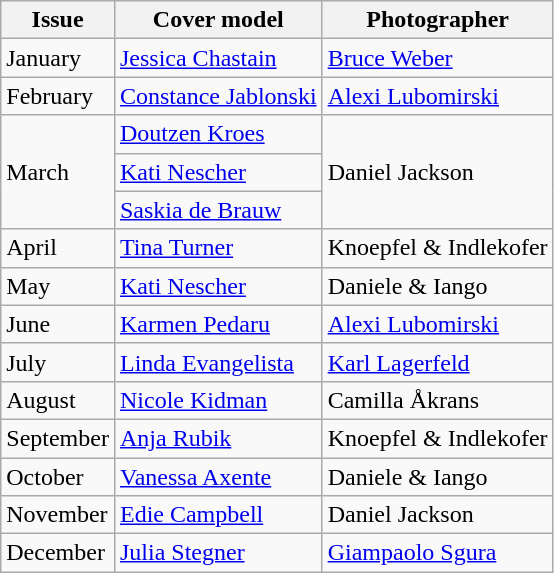<table class="sortable wikitable">
<tr>
<th>Issue</th>
<th>Cover model</th>
<th>Photographer</th>
</tr>
<tr>
<td>January</td>
<td><a href='#'>Jessica Chastain</a></td>
<td><a href='#'>Bruce Weber</a></td>
</tr>
<tr>
<td>February</td>
<td><a href='#'>Constance Jablonski</a></td>
<td><a href='#'>Alexi Lubomirski</a></td>
</tr>
<tr>
<td rowspan=3>March</td>
<td><a href='#'>Doutzen Kroes</a></td>
<td rowspan="3">Daniel Jackson</td>
</tr>
<tr>
<td><a href='#'>Kati Nescher</a></td>
</tr>
<tr>
<td><a href='#'>Saskia de Brauw</a></td>
</tr>
<tr>
<td>April</td>
<td><a href='#'>Tina Turner</a></td>
<td>Knoepfel & Indlekofer</td>
</tr>
<tr>
<td>May</td>
<td><a href='#'>Kati Nescher</a></td>
<td>Daniele & Iango</td>
</tr>
<tr>
<td>June</td>
<td><a href='#'>Karmen Pedaru</a></td>
<td><a href='#'>Alexi Lubomirski</a></td>
</tr>
<tr>
<td>July</td>
<td><a href='#'>Linda Evangelista</a></td>
<td><a href='#'>Karl Lagerfeld</a></td>
</tr>
<tr>
<td>August</td>
<td><a href='#'>Nicole Kidman</a></td>
<td>Camilla Åkrans</td>
</tr>
<tr>
<td>September</td>
<td><a href='#'>Anja Rubik</a></td>
<td>Knoepfel & Indlekofer</td>
</tr>
<tr>
<td>October</td>
<td><a href='#'>Vanessa Axente</a></td>
<td>Daniele & Iango</td>
</tr>
<tr>
<td>November</td>
<td><a href='#'>Edie Campbell</a></td>
<td>Daniel Jackson</td>
</tr>
<tr>
<td>December</td>
<td><a href='#'>Julia Stegner</a></td>
<td><a href='#'>Giampaolo Sgura</a></td>
</tr>
</table>
